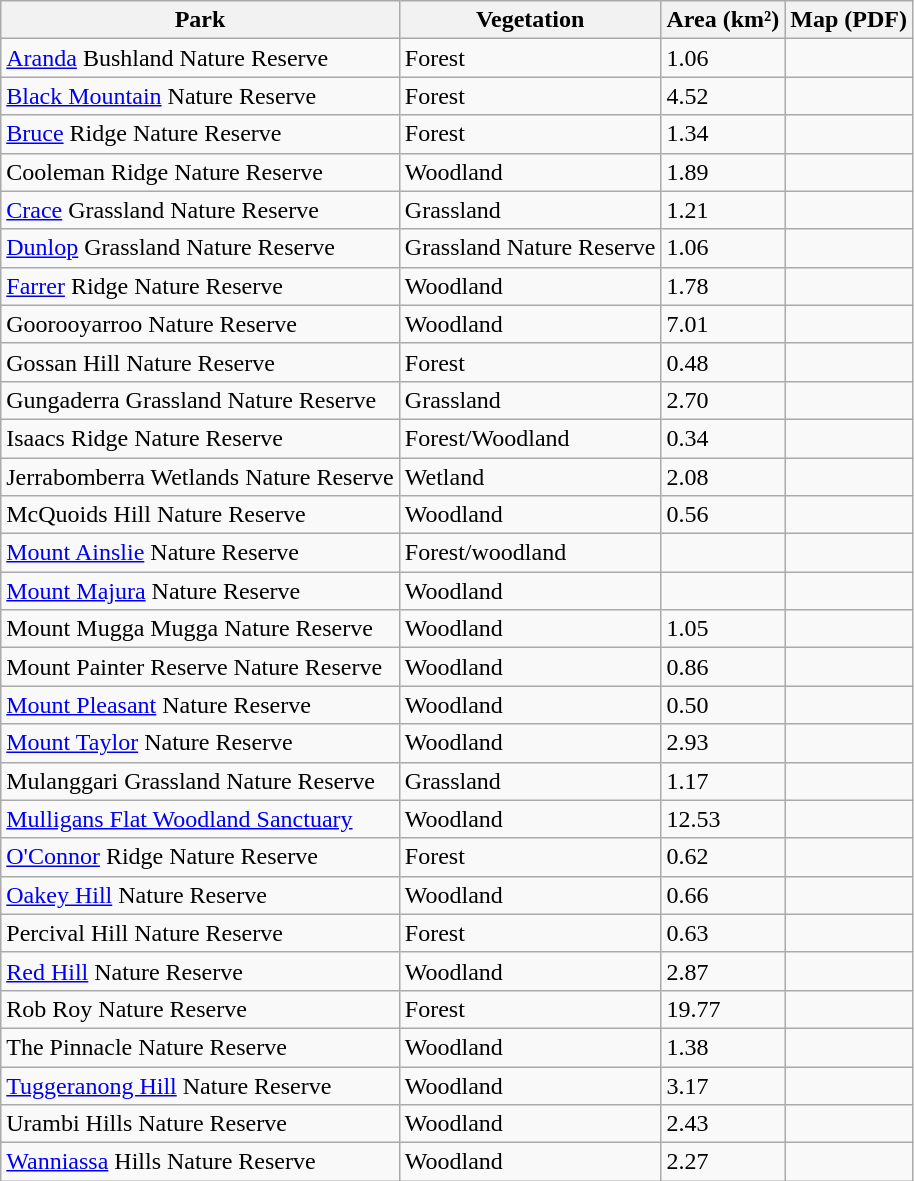<table class="wikitable">
<tr>
<th>Park</th>
<th>Vegetation</th>
<th>Area (km²)</th>
<th>Map (PDF)</th>
</tr>
<tr>
<td><a href='#'>Aranda</a> Bushland Nature Reserve</td>
<td>Forest</td>
<td>1.06</td>
<td></td>
</tr>
<tr>
<td><a href='#'>Black Mountain</a> Nature Reserve</td>
<td>Forest</td>
<td>4.52</td>
<td></td>
</tr>
<tr>
<td><a href='#'>Bruce</a> Ridge Nature Reserve</td>
<td>Forest</td>
<td>1.34</td>
<td></td>
</tr>
<tr>
<td>Cooleman Ridge Nature Reserve</td>
<td>Woodland</td>
<td>1.89</td>
<td></td>
</tr>
<tr>
<td><a href='#'>Crace</a> Grassland Nature Reserve</td>
<td>Grassland</td>
<td>1.21</td>
<td></td>
</tr>
<tr>
<td><a href='#'>Dunlop</a> Grassland Nature Reserve</td>
<td>Grassland Nature Reserve</td>
<td>1.06</td>
<td></td>
</tr>
<tr>
<td><a href='#'>Farrer</a> Ridge Nature Reserve</td>
<td>Woodland</td>
<td>1.78</td>
<td></td>
</tr>
<tr>
<td>Goorooyarroo Nature Reserve</td>
<td>Woodland</td>
<td>7.01</td>
<td></td>
</tr>
<tr>
<td>Gossan Hill Nature Reserve</td>
<td>Forest</td>
<td>0.48</td>
<td></td>
</tr>
<tr>
<td>Gungaderra Grassland Nature Reserve</td>
<td>Grassland</td>
<td>2.70</td>
<td></td>
</tr>
<tr>
<td>Isaacs Ridge Nature Reserve</td>
<td>Forest/Woodland</td>
<td>0.34</td>
<td></td>
</tr>
<tr>
<td>Jerrabomberra Wetlands Nature Reserve</td>
<td>Wetland</td>
<td>2.08</td>
<td></td>
</tr>
<tr>
<td>McQuoids Hill Nature Reserve</td>
<td>Woodland</td>
<td>0.56</td>
<td></td>
</tr>
<tr>
<td><a href='#'>Mount Ainslie</a> Nature Reserve</td>
<td>Forest/woodland</td>
<td></td>
<td></td>
</tr>
<tr>
<td><a href='#'>Mount Majura</a> Nature Reserve</td>
<td>Woodland</td>
<td></td>
<td></td>
</tr>
<tr>
<td>Mount Mugga Mugga Nature Reserve</td>
<td>Woodland</td>
<td>1.05</td>
<td></td>
</tr>
<tr>
<td>Mount Painter Reserve Nature Reserve</td>
<td>Woodland</td>
<td>0.86</td>
<td></td>
</tr>
<tr>
<td><a href='#'>Mount Pleasant</a> Nature Reserve</td>
<td>Woodland</td>
<td>0.50</td>
<td></td>
</tr>
<tr>
<td><a href='#'>Mount Taylor</a> Nature Reserve</td>
<td>Woodland</td>
<td>2.93</td>
<td></td>
</tr>
<tr>
<td>Mulanggari Grassland Nature Reserve</td>
<td>Grassland</td>
<td>1.17</td>
<td></td>
</tr>
<tr>
<td><a href='#'>Mulligans Flat Woodland Sanctuary</a></td>
<td>Woodland</td>
<td>12.53</td>
<td></td>
</tr>
<tr>
<td><a href='#'>O'Connor</a> Ridge Nature Reserve</td>
<td>Forest</td>
<td>0.62</td>
<td></td>
</tr>
<tr>
<td><a href='#'>Oakey Hill</a> Nature Reserve</td>
<td>Woodland</td>
<td>0.66</td>
<td></td>
</tr>
<tr>
<td>Percival Hill Nature Reserve</td>
<td>Forest</td>
<td>0.63</td>
<td></td>
</tr>
<tr>
<td><a href='#'>Red Hill</a> Nature Reserve</td>
<td>Woodland</td>
<td>2.87</td>
<td></td>
</tr>
<tr>
<td>Rob Roy Nature Reserve</td>
<td>Forest</td>
<td>19.77</td>
<td></td>
</tr>
<tr>
<td>The Pinnacle Nature Reserve</td>
<td>Woodland</td>
<td>1.38</td>
<td></td>
</tr>
<tr>
<td><a href='#'>Tuggeranong Hill</a> Nature Reserve</td>
<td>Woodland</td>
<td>3.17</td>
<td></td>
</tr>
<tr>
<td>Urambi Hills Nature Reserve</td>
<td>Woodland</td>
<td>2.43</td>
<td></td>
</tr>
<tr>
<td><a href='#'>Wanniassa</a> Hills Nature Reserve</td>
<td>Woodland</td>
<td>2.27</td>
<td></td>
</tr>
</table>
